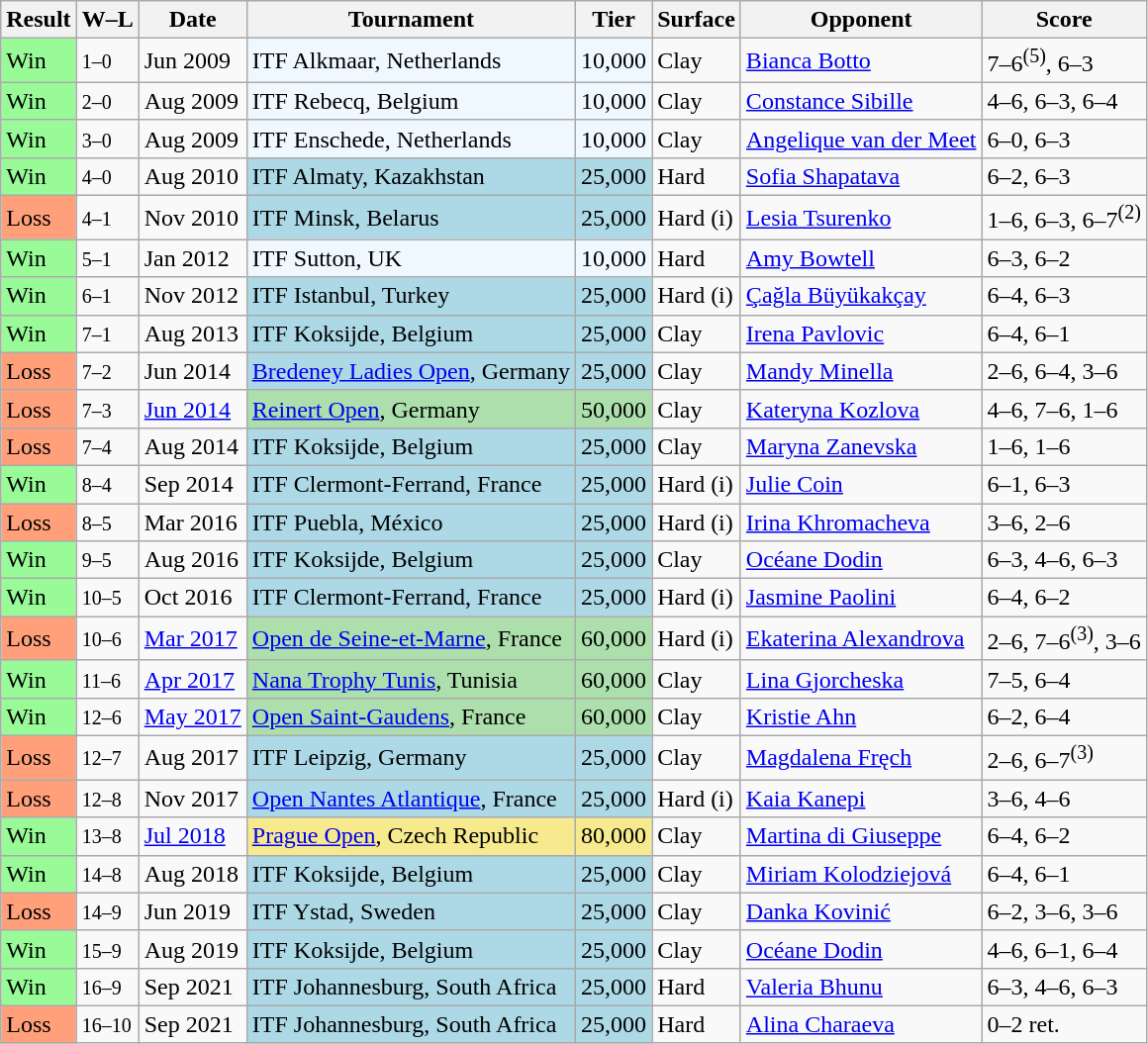<table class="sortable wikitable">
<tr>
<th>Result</th>
<th class="unsortable">W–L</th>
<th>Date</th>
<th>Tournament</th>
<th>Tier</th>
<th>Surface</th>
<th>Opponent</th>
<th class="unsortable">Score</th>
</tr>
<tr>
<td style="background:#98fb98;">Win</td>
<td><small>1–0</small></td>
<td>Jun 2009</td>
<td style="background:#f0f8ff;">ITF Alkmaar, Netherlands</td>
<td style="background:#f0f8ff;">10,000</td>
<td>Clay</td>
<td> <a href='#'>Bianca Botto</a></td>
<td>7–6<sup>(5)</sup>, 6–3</td>
</tr>
<tr>
<td style="background:#98fb98;">Win</td>
<td><small>2–0</small></td>
<td>Aug 2009</td>
<td style="background:#f0f8ff;">ITF Rebecq, Belgium</td>
<td style="background:#f0f8ff;">10,000</td>
<td>Clay</td>
<td> <a href='#'>Constance Sibille</a></td>
<td>4–6, 6–3, 6–4</td>
</tr>
<tr>
<td style="background:#98fb98;">Win</td>
<td><small>3–0</small></td>
<td>Aug 2009</td>
<td style="background:#f0f8ff;">ITF Enschede, Netherlands</td>
<td style="background:#f0f8ff;">10,000</td>
<td>Clay</td>
<td> <a href='#'>Angelique van der Meet</a></td>
<td>6–0, 6–3</td>
</tr>
<tr>
<td style="background:#98fb98;">Win</td>
<td><small>4–0</small></td>
<td>Aug 2010</td>
<td style="background:lightblue;">ITF Almaty, Kazakhstan</td>
<td style="background:lightblue;">25,000</td>
<td>Hard</td>
<td> <a href='#'>Sofia Shapatava</a></td>
<td>6–2, 6–3</td>
</tr>
<tr>
<td style="background:#ffa07a;">Loss</td>
<td><small>4–1</small></td>
<td>Nov 2010</td>
<td style="background:lightblue;">ITF Minsk, Belarus</td>
<td style="background:lightblue;">25,000</td>
<td>Hard (i)</td>
<td> <a href='#'>Lesia Tsurenko</a></td>
<td>1–6, 6–3, 6–7<sup>(2)</sup></td>
</tr>
<tr>
<td style="background:#98fb98;">Win</td>
<td><small>5–1</small></td>
<td>Jan 2012</td>
<td style="background:#f0f8ff;">ITF Sutton, UK</td>
<td style="background:#f0f8ff;">10,000</td>
<td>Hard</td>
<td> <a href='#'>Amy Bowtell</a></td>
<td>6–3, 6–2</td>
</tr>
<tr>
<td style="background:#98fb98;">Win</td>
<td><small>6–1</small></td>
<td>Nov 2012</td>
<td style="background:lightblue;">ITF Istanbul, Turkey</td>
<td style="background:lightblue;">25,000</td>
<td>Hard (i)</td>
<td> <a href='#'>Çağla Büyükakçay</a></td>
<td>6–4, 6–3</td>
</tr>
<tr>
<td style="background:#98fb98;">Win</td>
<td><small>7–1</small></td>
<td>Aug 2013</td>
<td style="background:lightblue;">ITF Koksijde, Belgium</td>
<td style="background:lightblue;">25,000</td>
<td>Clay</td>
<td> <a href='#'>Irena Pavlovic</a></td>
<td>6–4, 6–1</td>
</tr>
<tr>
<td style="background:#ffa07a;">Loss</td>
<td><small>7–2</small></td>
<td>Jun 2014</td>
<td style="background:lightblue;"><a href='#'>Bredeney Ladies Open</a>, Germany</td>
<td style="background:lightblue;">25,000</td>
<td>Clay</td>
<td> <a href='#'>Mandy Minella</a></td>
<td>2–6, 6–4, 3–6</td>
</tr>
<tr>
<td style="background:#ffa07a;">Loss</td>
<td><small>7–3</small></td>
<td><a href='#'>Jun 2014</a></td>
<td style="background:#addfad;"><a href='#'>Reinert Open</a>, Germany</td>
<td style="background:#addfad;">50,000</td>
<td>Clay</td>
<td> <a href='#'>Kateryna Kozlova</a></td>
<td>4–6, 7–6, 1–6</td>
</tr>
<tr>
<td style="background:#ffa07a;">Loss</td>
<td><small>7–4</small></td>
<td>Aug 2014</td>
<td style="background:lightblue;">ITF Koksijde, Belgium</td>
<td style="background:lightblue;">25,000</td>
<td>Clay</td>
<td> <a href='#'>Maryna Zanevska</a></td>
<td>1–6, 1–6</td>
</tr>
<tr>
<td style="background:#98fb98;">Win</td>
<td><small>8–4</small></td>
<td>Sep 2014</td>
<td style="background:lightblue;">ITF Clermont-Ferrand, France</td>
<td style="background:lightblue;">25,000</td>
<td>Hard (i)</td>
<td> <a href='#'>Julie Coin</a></td>
<td>6–1, 6–3</td>
</tr>
<tr>
<td style="background:#ffa07a;">Loss</td>
<td><small>8–5</small></td>
<td>Mar 2016</td>
<td style="background:lightblue;">ITF Puebla, México</td>
<td style="background:lightblue;">25,000</td>
<td>Hard (i)</td>
<td> <a href='#'>Irina Khromacheva</a></td>
<td>3–6, 2–6</td>
</tr>
<tr>
<td style="background:#98fb98;">Win</td>
<td><small>9–5</small></td>
<td>Aug 2016</td>
<td style="background:lightblue;">ITF Koksijde, Belgium</td>
<td style="background:lightblue;">25,000</td>
<td>Clay</td>
<td> <a href='#'>Océane Dodin</a></td>
<td>6–3, 4–6, 6–3</td>
</tr>
<tr>
<td style="background:#98fb98;">Win</td>
<td><small>10–5</small></td>
<td>Oct 2016</td>
<td style="background:lightblue;">ITF Clermont-Ferrand, France</td>
<td style="background:lightblue;">25,000</td>
<td>Hard (i)</td>
<td> <a href='#'>Jasmine Paolini</a></td>
<td>6–4, 6–2</td>
</tr>
<tr>
<td style="background:#ffa07a;">Loss</td>
<td><small>10–6</small></td>
<td><a href='#'>Mar 2017</a></td>
<td style="background:#addfad;"><a href='#'>Open de Seine-et-Marne</a>, France</td>
<td style="background:#addfad;">60,000</td>
<td>Hard (i)</td>
<td> <a href='#'>Ekaterina Alexandrova</a></td>
<td>2–6, 7–6<sup>(3)</sup>, 3–6</td>
</tr>
<tr>
<td style="background:#98fb98;">Win</td>
<td><small>11–6</small></td>
<td><a href='#'>Apr 2017</a></td>
<td style="background:#addfad;"><a href='#'>Nana Trophy Tunis</a>, Tunisia</td>
<td style="background:#addfad;">60,000</td>
<td>Clay</td>
<td> <a href='#'>Lina Gjorcheska</a></td>
<td>7–5, 6–4</td>
</tr>
<tr>
<td style="background:#98fb98;">Win</td>
<td><small>12–6</small></td>
<td><a href='#'>May 2017</a></td>
<td style="background:#addfad;"><a href='#'>Open Saint-Gaudens</a>, France</td>
<td style="background:#addfad;">60,000</td>
<td>Clay</td>
<td> <a href='#'>Kristie Ahn</a></td>
<td>6–2, 6–4</td>
</tr>
<tr>
<td style="background:#ffa07a;">Loss</td>
<td><small>12–7</small></td>
<td>Aug 2017</td>
<td style="background:lightblue;">ITF Leipzig, Germany</td>
<td style="background:lightblue;">25,000</td>
<td>Clay</td>
<td> <a href='#'>Magdalena Fręch</a></td>
<td>2–6, 6–7<sup>(3)</sup></td>
</tr>
<tr>
<td style="background:#ffa07a;">Loss</td>
<td><small>12–8</small></td>
<td>Nov 2017</td>
<td style="background:lightblue;"><a href='#'>Open Nantes Atlantique</a>, France</td>
<td style="background:lightblue;">25,000</td>
<td>Hard (i)</td>
<td> <a href='#'>Kaia Kanepi</a></td>
<td>3–6, 4–6</td>
</tr>
<tr>
<td style="background:#98fb98;">Win</td>
<td><small>13–8</small></td>
<td><a href='#'>Jul 2018</a></td>
<td style="background:#f7e98e;"><a href='#'>Prague Open</a>, Czech Republic</td>
<td style="background:#f7e98e;">80,000</td>
<td>Clay</td>
<td> <a href='#'>Martina di Giuseppe</a></td>
<td>6–4, 6–2</td>
</tr>
<tr>
<td style="background:#98fb98;">Win</td>
<td><small>14–8</small></td>
<td>Aug 2018</td>
<td style="background:lightblue;">ITF Koksijde, Belgium</td>
<td style="background:lightblue;">25,000</td>
<td>Clay</td>
<td> <a href='#'>Miriam Kolodziejová</a></td>
<td>6–4, 6–1</td>
</tr>
<tr>
<td style="background:#ffa07a;">Loss</td>
<td><small>14–9</small></td>
<td>Jun 2019</td>
<td style="background:lightblue;">ITF Ystad, Sweden</td>
<td style="background:lightblue;">25,000</td>
<td>Clay</td>
<td> <a href='#'>Danka Kovinić</a></td>
<td>6–2, 3–6, 3–6</td>
</tr>
<tr>
<td style="background:#98fb98;">Win</td>
<td><small>15–9</small></td>
<td>Aug 2019</td>
<td style="background:lightblue;">ITF Koksijde, Belgium</td>
<td style="background:lightblue;">25,000</td>
<td>Clay</td>
<td> <a href='#'>Océane Dodin</a></td>
<td>4–6, 6–1, 6–4</td>
</tr>
<tr>
<td bgcolor=98FB98>Win</td>
<td><small>16–9</small></td>
<td>Sep 2021</td>
<td style="background:lightblue;">ITF Johannesburg, South Africa</td>
<td style="background:lightblue;">25,000</td>
<td>Hard</td>
<td> <a href='#'>Valeria Bhunu</a></td>
<td>6–3, 4–6, 6–3</td>
</tr>
<tr>
<td bgcolor=ffa07a>Loss</td>
<td><small>16–10</small></td>
<td>Sep 2021</td>
<td style="background:lightblue;">ITF Johannesburg, South Africa</td>
<td style="background:lightblue;">25,000</td>
<td>Hard</td>
<td> <a href='#'>Alina Charaeva</a></td>
<td>0–2 ret.</td>
</tr>
</table>
